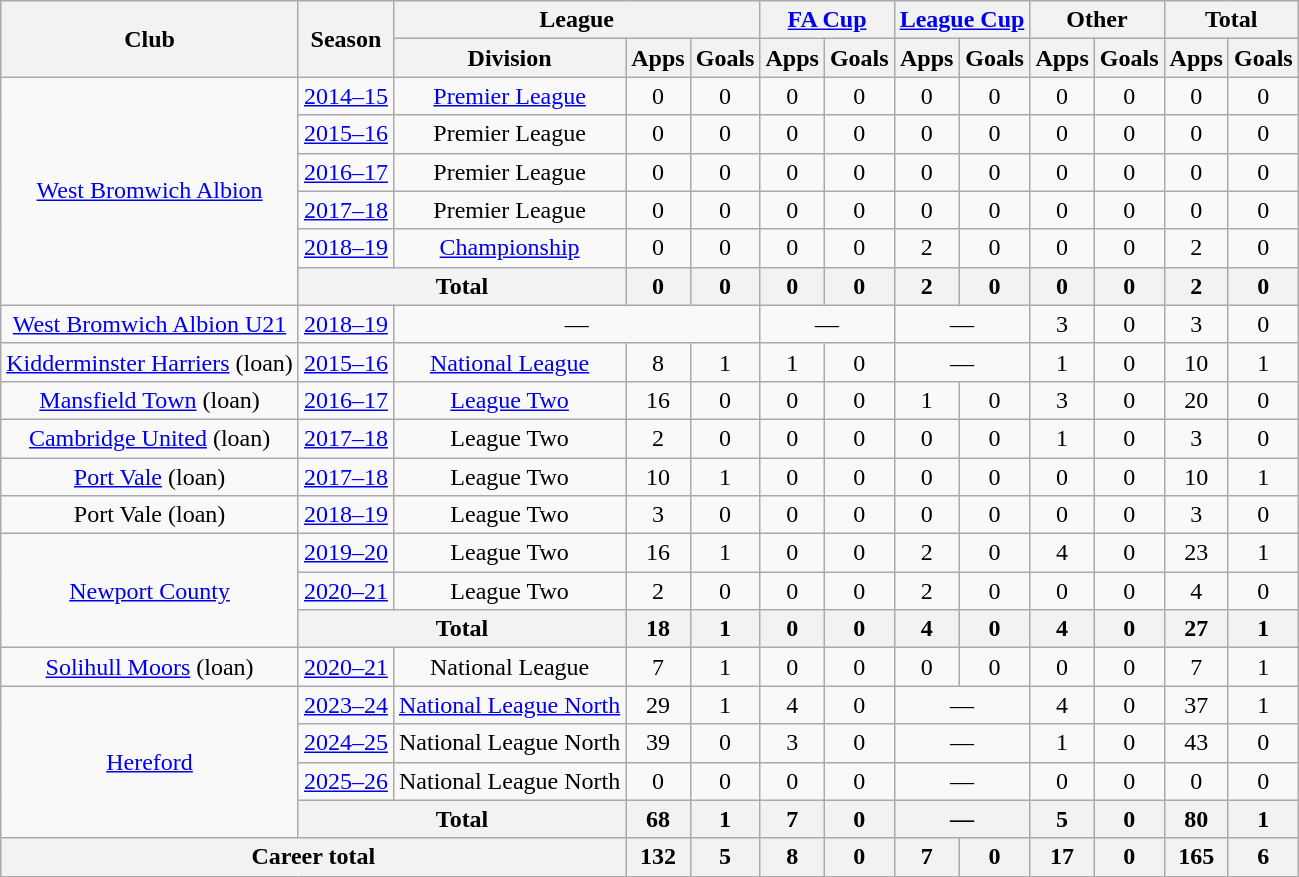<table class="wikitable" style="text-align:center">
<tr>
<th rowspan="2">Club</th>
<th rowspan="2">Season</th>
<th colspan="3">League</th>
<th colspan="2"><a href='#'>FA Cup</a></th>
<th colspan="2"><a href='#'>League Cup</a></th>
<th colspan="2">Other</th>
<th colspan="2">Total</th>
</tr>
<tr>
<th>Division</th>
<th>Apps</th>
<th>Goals</th>
<th>Apps</th>
<th>Goals</th>
<th>Apps</th>
<th>Goals</th>
<th>Apps</th>
<th>Goals</th>
<th>Apps</th>
<th>Goals</th>
</tr>
<tr>
<td rowspan="6"><a href='#'>West Bromwich Albion</a></td>
<td><a href='#'>2014–15</a></td>
<td><a href='#'>Premier League</a></td>
<td>0</td>
<td>0</td>
<td>0</td>
<td>0</td>
<td>0</td>
<td>0</td>
<td>0</td>
<td>0</td>
<td>0</td>
<td>0</td>
</tr>
<tr>
<td><a href='#'>2015–16</a></td>
<td>Premier League</td>
<td>0</td>
<td>0</td>
<td>0</td>
<td>0</td>
<td>0</td>
<td>0</td>
<td>0</td>
<td>0</td>
<td>0</td>
<td>0</td>
</tr>
<tr>
<td><a href='#'>2016–17</a></td>
<td>Premier League</td>
<td>0</td>
<td>0</td>
<td>0</td>
<td>0</td>
<td>0</td>
<td>0</td>
<td>0</td>
<td>0</td>
<td>0</td>
<td>0</td>
</tr>
<tr>
<td><a href='#'>2017–18</a></td>
<td>Premier League</td>
<td>0</td>
<td>0</td>
<td>0</td>
<td>0</td>
<td>0</td>
<td>0</td>
<td>0</td>
<td>0</td>
<td>0</td>
<td>0</td>
</tr>
<tr>
<td><a href='#'>2018–19</a></td>
<td><a href='#'>Championship</a></td>
<td>0</td>
<td>0</td>
<td>0</td>
<td>0</td>
<td>2</td>
<td>0</td>
<td>0</td>
<td>0</td>
<td>2</td>
<td>0</td>
</tr>
<tr>
<th colspan="2">Total</th>
<th>0</th>
<th>0</th>
<th>0</th>
<th>0</th>
<th>2</th>
<th>0</th>
<th>0</th>
<th>0</th>
<th>2</th>
<th>0</th>
</tr>
<tr>
<td><a href='#'>West Bromwich Albion U21</a></td>
<td><a href='#'>2018–19</a></td>
<td colspan="3">—</td>
<td colspan="2">—</td>
<td colspan="2">—</td>
<td>3</td>
<td>0</td>
<td>3</td>
<td>0</td>
</tr>
<tr>
<td><a href='#'>Kidderminster Harriers</a> (loan)</td>
<td><a href='#'>2015–16</a></td>
<td><a href='#'>National League</a></td>
<td>8</td>
<td>1</td>
<td>1</td>
<td>0</td>
<td colspan="2">—</td>
<td>1</td>
<td>0</td>
<td>10</td>
<td>1</td>
</tr>
<tr>
<td><a href='#'>Mansfield Town</a> (loan)</td>
<td><a href='#'>2016–17</a></td>
<td><a href='#'>League Two</a></td>
<td>16</td>
<td>0</td>
<td>0</td>
<td>0</td>
<td>1</td>
<td>0</td>
<td>3</td>
<td>0</td>
<td>20</td>
<td>0</td>
</tr>
<tr>
<td><a href='#'>Cambridge United</a> (loan)</td>
<td><a href='#'>2017–18</a></td>
<td>League Two</td>
<td>2</td>
<td>0</td>
<td>0</td>
<td>0</td>
<td>0</td>
<td>0</td>
<td>1</td>
<td>0</td>
<td>3</td>
<td>0</td>
</tr>
<tr>
<td><a href='#'>Port Vale</a> (loan)</td>
<td><a href='#'>2017–18</a></td>
<td>League Two</td>
<td>10</td>
<td>1</td>
<td>0</td>
<td>0</td>
<td>0</td>
<td>0</td>
<td>0</td>
<td>0</td>
<td>10</td>
<td>1</td>
</tr>
<tr>
<td>Port Vale (loan)</td>
<td><a href='#'>2018–19</a></td>
<td>League Two</td>
<td>3</td>
<td>0</td>
<td>0</td>
<td>0</td>
<td>0</td>
<td>0</td>
<td>0</td>
<td>0</td>
<td>3</td>
<td>0</td>
</tr>
<tr>
<td rowspan="3"><a href='#'>Newport County</a></td>
<td><a href='#'>2019–20</a></td>
<td>League Two</td>
<td>16</td>
<td>1</td>
<td>0</td>
<td>0</td>
<td>2</td>
<td>0</td>
<td>4</td>
<td>0</td>
<td>23</td>
<td>1</td>
</tr>
<tr>
<td><a href='#'>2020–21</a></td>
<td>League Two</td>
<td>2</td>
<td>0</td>
<td>0</td>
<td>0</td>
<td>2</td>
<td>0</td>
<td>0</td>
<td>0</td>
<td>4</td>
<td>0</td>
</tr>
<tr>
<th colspan="2">Total</th>
<th>18</th>
<th>1</th>
<th>0</th>
<th>0</th>
<th>4</th>
<th>0</th>
<th>4</th>
<th>0</th>
<th>27</th>
<th>1</th>
</tr>
<tr>
<td><a href='#'>Solihull Moors</a> (loan)</td>
<td><a href='#'>2020–21</a></td>
<td>National League</td>
<td>7</td>
<td>1</td>
<td>0</td>
<td>0</td>
<td>0</td>
<td>0</td>
<td>0</td>
<td>0</td>
<td>7</td>
<td>1</td>
</tr>
<tr>
<td rowspan="4"><a href='#'>Hereford</a></td>
<td><a href='#'>2023–24</a></td>
<td><a href='#'>National League North</a></td>
<td>29</td>
<td>1</td>
<td>4</td>
<td>0</td>
<td colspan="2">—</td>
<td>4</td>
<td>0</td>
<td>37</td>
<td>1</td>
</tr>
<tr>
<td><a href='#'>2024–25</a></td>
<td>National League North</td>
<td>39</td>
<td>0</td>
<td>3</td>
<td>0</td>
<td colspan="2">—</td>
<td>1</td>
<td>0</td>
<td>43</td>
<td>0</td>
</tr>
<tr>
<td><a href='#'>2025–26</a></td>
<td>National League North</td>
<td>0</td>
<td>0</td>
<td>0</td>
<td>0</td>
<td colspan="2">—</td>
<td>0</td>
<td>0</td>
<td>0</td>
<td>0</td>
</tr>
<tr>
<th colspan="2">Total</th>
<th>68</th>
<th>1</th>
<th>7</th>
<th>0</th>
<th colspan="2">—</th>
<th>5</th>
<th>0</th>
<th>80</th>
<th>1</th>
</tr>
<tr>
<th colspan="3">Career total</th>
<th>132</th>
<th>5</th>
<th>8</th>
<th>0</th>
<th>7</th>
<th>0</th>
<th>17</th>
<th>0</th>
<th>165</th>
<th>6</th>
</tr>
</table>
